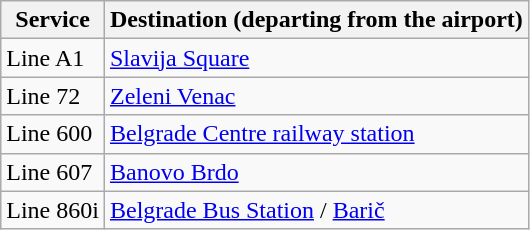<table class="wikitable">
<tr>
<th>Service</th>
<th>Destination (departing from the airport)</th>
</tr>
<tr>
<td>Line A1</td>
<td><a href='#'>Slavija Square</a></td>
</tr>
<tr>
<td>Line 72</td>
<td><a href='#'>Zeleni Venac</a></td>
</tr>
<tr>
<td>Line 600</td>
<td><a href='#'>Belgrade Centre railway station</a></td>
</tr>
<tr>
<td>Line 607</td>
<td><a href='#'>Banovo Brdo</a></td>
</tr>
<tr>
<td>Line 860i</td>
<td><a href='#'>Belgrade Bus Station</a> / <a href='#'>Barič</a></td>
</tr>
</table>
